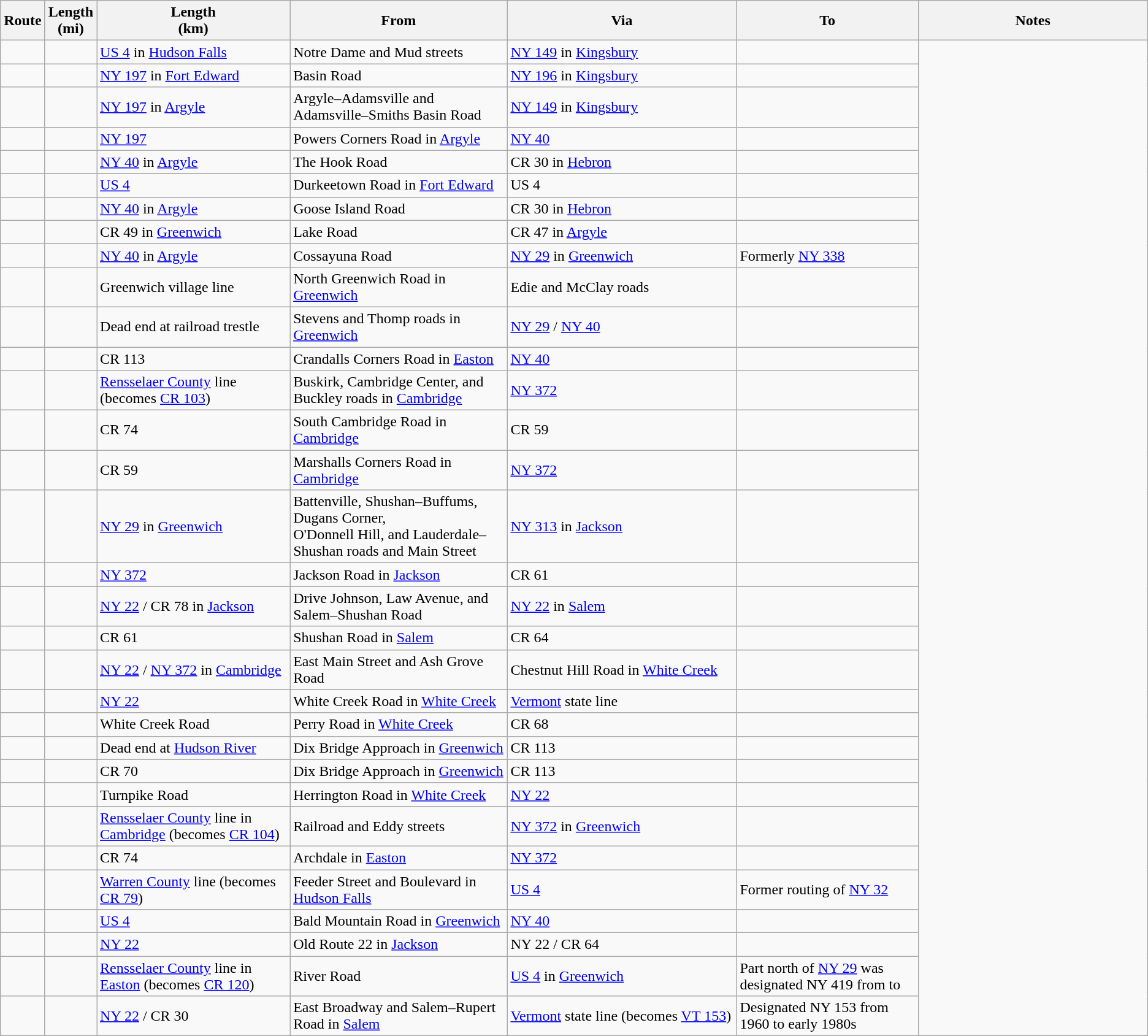<table class="wikitable sortable">
<tr>
<th>Route</th>
<th>Length<br>(mi)</th>
<th>Length<br>(km)</th>
<th class="unsortable">From</th>
<th class="unsortable" width="20%">Via</th>
<th class="unsortable">To</th>
<th class="unsortable" width="20%">Notes</th>
</tr>
<tr>
<td id="41"></td>
<td></td>
<td><a href='#'>US 4</a> in <a href='#'>Hudson Falls</a></td>
<td>Notre Dame and Mud streets</td>
<td><a href='#'>NY&nbsp;149</a> in <a href='#'>Kingsbury</a></td>
<td></td>
</tr>
<tr>
<td id="42"></td>
<td></td>
<td><a href='#'>NY&nbsp;197</a> in <a href='#'>Fort Edward</a></td>
<td>Basin Road</td>
<td><a href='#'>NY&nbsp;196</a> in <a href='#'>Kingsbury</a></td>
<td></td>
</tr>
<tr>
<td id="43"></td>
<td></td>
<td><a href='#'>NY&nbsp;197</a> in <a href='#'>Argyle</a></td>
<td>Argyle–Adamsville and Adamsville–Smiths Basin Road</td>
<td><a href='#'>NY&nbsp;149</a> in <a href='#'>Kingsbury</a></td>
<td></td>
</tr>
<tr>
<td id="44"></td>
<td></td>
<td><a href='#'>NY&nbsp;197</a></td>
<td>Powers Corners Road in <a href='#'>Argyle</a></td>
<td><a href='#'>NY&nbsp;40</a></td>
<td></td>
</tr>
<tr>
<td id="45"></td>
<td></td>
<td><a href='#'>NY&nbsp;40</a> in <a href='#'>Argyle</a></td>
<td>The Hook Road</td>
<td>CR 30 in <a href='#'>Hebron</a></td>
<td></td>
</tr>
<tr>
<td id="46"></td>
<td></td>
<td><a href='#'>US 4</a></td>
<td>Durkeetown Road in <a href='#'>Fort Edward</a></td>
<td>US 4</td>
<td></td>
</tr>
<tr>
<td id="47"></td>
<td></td>
<td><a href='#'>NY&nbsp;40</a> in <a href='#'>Argyle</a></td>
<td>Goose Island Road</td>
<td>CR 30 in <a href='#'>Hebron</a></td>
<td></td>
</tr>
<tr>
<td id="48"></td>
<td></td>
<td>CR 49 in <a href='#'>Greenwich</a></td>
<td>Lake Road</td>
<td>CR 47 in <a href='#'>Argyle</a></td>
<td></td>
</tr>
<tr>
<td id="49"></td>
<td></td>
<td><a href='#'>NY&nbsp;40</a> in <a href='#'>Argyle</a></td>
<td>Cossayuna Road</td>
<td><a href='#'>NY&nbsp;29</a> in <a href='#'>Greenwich</a></td>
<td>Formerly <a href='#'>NY 338</a></td>
</tr>
<tr>
<td id="52"></td>
<td></td>
<td>Greenwich village line</td>
<td>North Greenwich Road in <a href='#'>Greenwich</a></td>
<td>Edie and McClay roads</td>
<td></td>
</tr>
<tr>
<td id="53"></td>
<td></td>
<td>Dead end at railroad trestle</td>
<td>Stevens and Thomp roads in <a href='#'>Greenwich</a></td>
<td><a href='#'>NY&nbsp;29</a> / <a href='#'>NY&nbsp;40</a></td>
<td></td>
</tr>
<tr>
<td id="54"></td>
<td></td>
<td>CR 113</td>
<td>Crandalls Corners Road in <a href='#'>Easton</a></td>
<td><a href='#'>NY&nbsp;40</a></td>
<td></td>
</tr>
<tr>
<td id="59"></td>
<td></td>
<td><a href='#'>Rensselaer County</a> line (becomes <a href='#'>CR 103</a>)</td>
<td>Buskirk, Cambridge Center, and Buckley roads in <a href='#'>Cambridge</a></td>
<td><a href='#'>NY&nbsp;372</a></td>
<td></td>
</tr>
<tr>
<td id="59A"></td>
<td></td>
<td>CR 74</td>
<td>South Cambridge Road in <a href='#'>Cambridge</a></td>
<td>CR 59</td>
<td></td>
</tr>
<tr>
<td id="60"></td>
<td></td>
<td>CR 59</td>
<td>Marshalls Corners Road in <a href='#'>Cambridge</a></td>
<td><a href='#'>NY&nbsp;372</a></td>
<td></td>
</tr>
<tr>
<td id="61"></td>
<td></td>
<td><a href='#'>NY&nbsp;29</a> in <a href='#'>Greenwich</a></td>
<td>Battenville, Shushan–Buffums, Dugans Corner,<br>O'Donnell Hill, and Lauderdale–Shushan roads and Main Street</td>
<td><a href='#'>NY&nbsp;313</a> in <a href='#'>Jackson</a></td>
<td></td>
</tr>
<tr>
<td id="62"></td>
<td></td>
<td><a href='#'>NY&nbsp;372</a></td>
<td>Jackson Road in <a href='#'>Jackson</a></td>
<td>CR 61</td>
<td></td>
</tr>
<tr>
<td id="64"></td>
<td></td>
<td><a href='#'>NY&nbsp;22</a> / CR 78 in <a href='#'>Jackson</a></td>
<td>Drive Johnson, Law Avenue, and Salem–Shushan Road</td>
<td><a href='#'>NY&nbsp;22</a> in <a href='#'>Salem</a></td>
<td></td>
</tr>
<tr>
<td id="64A"></td>
<td></td>
<td>CR 61</td>
<td>Shushan Road in <a href='#'>Salem</a></td>
<td>CR 64</td>
<td></td>
</tr>
<tr>
<td id="67"></td>
<td></td>
<td><a href='#'>NY&nbsp;22</a> / <a href='#'>NY&nbsp;372</a> in <a href='#'>Cambridge</a></td>
<td>East Main Street and Ash Grove Road</td>
<td>Chestnut Hill Road in <a href='#'>White Creek</a></td>
<td></td>
</tr>
<tr>
<td id="68"></td>
<td></td>
<td><a href='#'>NY&nbsp;22</a></td>
<td>White Creek Road in <a href='#'>White Creek</a></td>
<td><a href='#'>Vermont</a> state line</td>
<td></td>
</tr>
<tr>
<td id="69"></td>
<td></td>
<td>White Creek Road</td>
<td>Perry Road in <a href='#'>White Creek</a></td>
<td>CR 68</td>
<td></td>
</tr>
<tr>
<td id="70"></td>
<td></td>
<td>Dead end at <a href='#'>Hudson River</a></td>
<td>Dix Bridge Approach in <a href='#'>Greenwich</a></td>
<td>CR 113</td>
<td></td>
</tr>
<tr>
<td id="70A"></td>
<td></td>
<td>CR 70</td>
<td>Dix Bridge Approach in <a href='#'>Greenwich</a></td>
<td>CR 113</td>
<td></td>
</tr>
<tr>
<td id="71"></td>
<td></td>
<td>Turnpike Road</td>
<td>Herrington Road in <a href='#'>White Creek</a></td>
<td><a href='#'>NY&nbsp;22</a></td>
<td></td>
</tr>
<tr>
<td id="74"></td>
<td></td>
<td><a href='#'>Rensselaer County</a> line in <a href='#'>Cambridge</a> (becomes <a href='#'>CR 104</a>)</td>
<td>Railroad and Eddy streets</td>
<td><a href='#'>NY&nbsp;372</a> in <a href='#'>Greenwich</a></td>
<td></td>
</tr>
<tr>
<td id="74A"></td>
<td></td>
<td>CR 74</td>
<td>Archdale in <a href='#'>Easton</a></td>
<td><a href='#'>NY&nbsp;372</a></td>
<td></td>
</tr>
<tr>
<td id="75"></td>
<td></td>
<td><a href='#'>Warren County</a> line (becomes <a href='#'>CR 79</a>)</td>
<td>Feeder Street and Boulevard in <a href='#'>Hudson Falls</a></td>
<td><a href='#'>US 4</a></td>
<td>Former routing of <a href='#'>NY&nbsp;32</a></td>
</tr>
<tr>
<td id="77"></td>
<td></td>
<td><a href='#'>US 4</a></td>
<td>Bald Mountain Road in <a href='#'>Greenwich</a></td>
<td><a href='#'>NY&nbsp;40</a></td>
<td></td>
</tr>
<tr>
<td id="78"></td>
<td></td>
<td><a href='#'>NY&nbsp;22</a></td>
<td>Old Route 22 in <a href='#'>Jackson</a></td>
<td>NY 22 / CR 64</td>
<td></td>
</tr>
<tr>
<td id="113"></td>
<td></td>
<td><a href='#'>Rensselaer County</a> line in <a href='#'>Easton</a> (becomes <a href='#'>CR 120</a>)</td>
<td>River Road</td>
<td><a href='#'>US 4</a> in <a href='#'>Greenwich</a></td>
<td>Part north of <a href='#'>NY&nbsp;29</a> was designated NY 419 from  to </td>
</tr>
<tr>
<td id="153"></td>
<td></td>
<td><a href='#'>NY&nbsp;22</a> / CR 30</td>
<td>East Broadway and Salem–Rupert Road in <a href='#'>Salem</a></td>
<td><a href='#'>Vermont</a> state line (becomes <a href='#'>VT&nbsp;153</a>)</td>
<td>Designated NY 153 from 1960  to early 1980s</td>
</tr>
</table>
